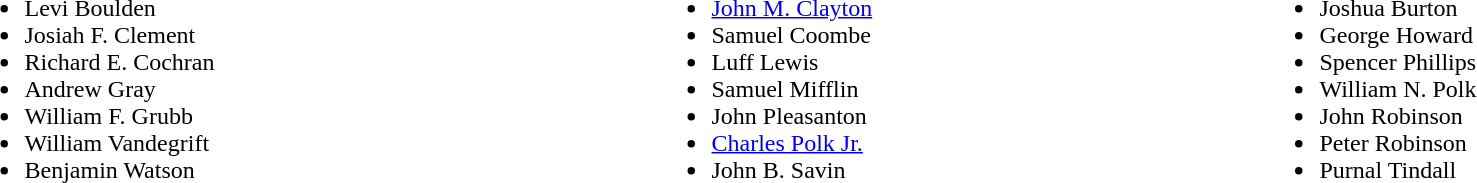<table width=100%>
<tr valign=top>
<td><br><ul><li>Levi Boulden</li><li>Josiah F. Clement</li><li>Richard E. Cochran</li><li>Andrew Gray</li><li>William F. Grubb</li><li>William Vandegrift</li><li>Benjamin Watson</li></ul></td>
<td><br><ul><li><a href='#'>John M. Clayton</a></li><li>Samuel Coombe</li><li>Luff Lewis</li><li>Samuel Mifflin</li><li>John Pleasanton</li><li><a href='#'>Charles Polk Jr.</a></li><li>John B. Savin</li></ul></td>
<td><br><ul><li>Joshua Burton</li><li>George Howard</li><li>Spencer Phillips</li><li>William N. Polk</li><li>John Robinson</li><li>Peter Robinson</li><li>Purnal Tindall</li></ul></td>
</tr>
</table>
